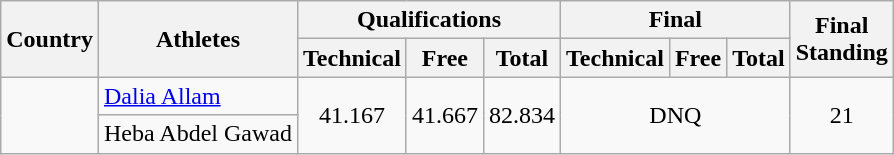<table class="wikitable " style="text-align:center">
<tr>
<th rowspan="2">Country</th>
<th rowspan="2">Athletes</th>
<th colspan="3">Qualifications</th>
<th colspan="3">Final</th>
<th rowspan="2">Final<br>Standing</th>
</tr>
<tr>
<th>Technical</th>
<th>Free</th>
<th>Total</th>
<th>Technical</th>
<th>Free</th>
<th>Total</th>
</tr>
<tr>
<td rowspan="2"></td>
<td align=left><a href='#'>Dalia Allam</a></td>
<td rowspan="2">41.167</td>
<td rowspan="2">41.667</td>
<td rowspan="2">82.834</td>
<td colspan="3" rowspan="2">DNQ</td>
<td rowspan="2">21</td>
</tr>
<tr>
<td align=left>Heba Abdel Gawad</td>
</tr>
</table>
